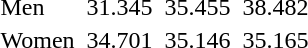<table>
<tr>
<td>Men</td>
<td></td>
<td>31.345</td>
<td></td>
<td>35.455</td>
<td></td>
<td>38.482</td>
</tr>
<tr>
<td>Women</td>
<td></td>
<td>34.701</td>
<td></td>
<td>35.146</td>
<td></td>
<td>35.165</td>
</tr>
</table>
